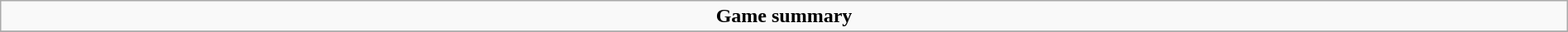<table role="presentation" class="wikitable mw-collapsible autocollapse" width=100%>
<tr>
<td align=center><strong>Game summary</strong></td>
</tr>
<tr>
</tr>
</table>
